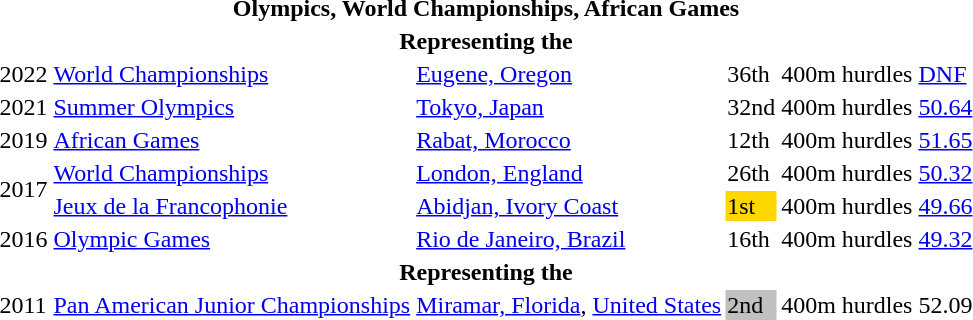<table>
<tr>
<th colspan="6">Olympics, World Championships, African Games</th>
</tr>
<tr>
<th colspan="6">Representing the </th>
</tr>
<tr>
<td>2022</td>
<td><a href='#'>World Championships</a></td>
<td><a href='#'>Eugene, Oregon</a></td>
<td>36th</td>
<td>400m hurdles</td>
<td><a href='#'>DNF</a></td>
</tr>
<tr>
<td>2021</td>
<td><a href='#'>Summer Olympics</a></td>
<td><a href='#'>Tokyo, Japan</a></td>
<td>32nd</td>
<td>400m hurdles</td>
<td><a href='#'>50.64</a></td>
</tr>
<tr>
<td rowspan=1>2019</td>
<td><a href='#'>African Games</a></td>
<td><a href='#'>Rabat, Morocco</a></td>
<td>12th</td>
<td>400m hurdles</td>
<td><a href='#'>51.65</a></td>
</tr>
<tr>
<td rowspan=2>2017</td>
<td><a href='#'>World Championships</a></td>
<td><a href='#'>London, England</a></td>
<td>26th</td>
<td>400m hurdles</td>
<td><a href='#'>50.32</a></td>
</tr>
<tr>
<td><a href='#'>Jeux de la Francophonie</a></td>
<td><a href='#'>Abidjan, Ivory Coast</a></td>
<td bgcolor=gold>1st</td>
<td>400m hurdles</td>
<td><a href='#'>49.66</a></td>
</tr>
<tr>
<td>2016</td>
<td><a href='#'>Olympic Games</a></td>
<td><a href='#'>Rio de Janeiro, Brazil</a></td>
<td>16th</td>
<td>400m hurdles</td>
<td><a href='#'>49.32</a></td>
</tr>
<tr>
<th colspan="6">Representing the </th>
</tr>
<tr>
<td>2011</td>
<td><a href='#'>Pan American Junior Championships</a></td>
<td><a href='#'>Miramar, Florida</a>, <a href='#'>United States</a></td>
<td bgcolor=silver>2nd</td>
<td>400m hurdles</td>
<td>52.09</td>
</tr>
</table>
